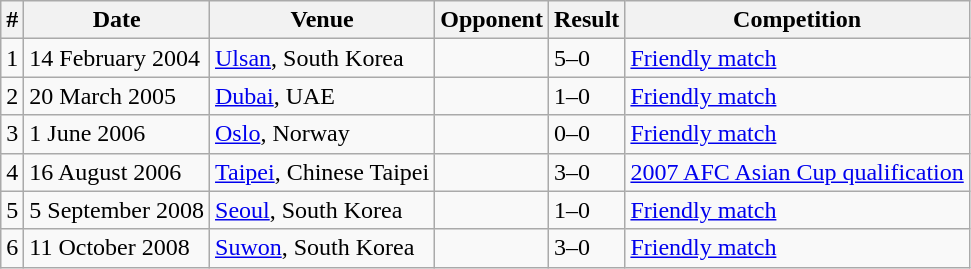<table class="wikitable">
<tr>
<th>#</th>
<th>Date</th>
<th>Venue</th>
<th>Opponent</th>
<th>Result</th>
<th>Competition</th>
</tr>
<tr>
<td>1</td>
<td>14 February 2004</td>
<td><a href='#'>Ulsan</a>, South Korea</td>
<td></td>
<td>5–0</td>
<td><a href='#'>Friendly match</a></td>
</tr>
<tr>
<td>2</td>
<td>20 March 2005</td>
<td><a href='#'>Dubai</a>, UAE</td>
<td></td>
<td>1–0</td>
<td><a href='#'>Friendly match</a></td>
</tr>
<tr>
<td>3</td>
<td>1 June 2006</td>
<td><a href='#'>Oslo</a>, Norway</td>
<td></td>
<td>0–0</td>
<td><a href='#'>Friendly match</a></td>
</tr>
<tr>
<td>4</td>
<td>16 August 2006</td>
<td><a href='#'>Taipei</a>, Chinese Taipei</td>
<td></td>
<td>3–0</td>
<td><a href='#'>2007 AFC Asian Cup qualification</a></td>
</tr>
<tr>
<td>5</td>
<td>5 September 2008</td>
<td><a href='#'>Seoul</a>, South Korea</td>
<td></td>
<td>1–0</td>
<td><a href='#'>Friendly match</a></td>
</tr>
<tr>
<td>6</td>
<td>11 October 2008</td>
<td><a href='#'>Suwon</a>, South Korea</td>
<td></td>
<td>3–0</td>
<td><a href='#'>Friendly match</a></td>
</tr>
</table>
